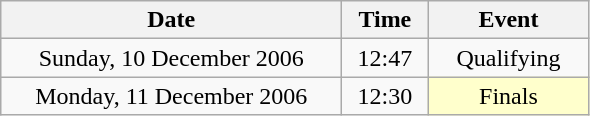<table class = "wikitable" style="text-align:center;">
<tr>
<th width=220>Date</th>
<th width=50>Time</th>
<th width=100>Event</th>
</tr>
<tr>
<td>Sunday, 10 December 2006</td>
<td>12:47</td>
<td>Qualifying</td>
</tr>
<tr>
<td>Monday, 11 December 2006</td>
<td>12:30</td>
<td bgcolor=ffffcc>Finals</td>
</tr>
</table>
